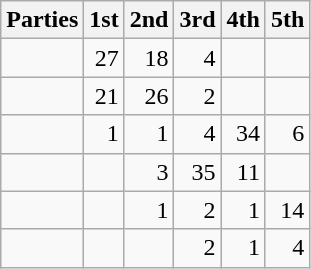<table class="wikitable" style="text-align:right;">
<tr>
<th style="text-align:left;">Parties</th>
<th>1st</th>
<th>2nd</th>
<th>3rd</th>
<th>4th</th>
<th>5th</th>
</tr>
<tr>
<td style="text-align:left;"></td>
<td>27</td>
<td>18</td>
<td>4</td>
<td></td>
<td></td>
</tr>
<tr>
<td style="text-align:left;"></td>
<td>21</td>
<td>26</td>
<td>2</td>
<td></td>
<td></td>
</tr>
<tr>
<td style="text-align:left;"></td>
<td>1</td>
<td>1</td>
<td>4</td>
<td>34</td>
<td>6</td>
</tr>
<tr>
<td style="text-align:left;"></td>
<td></td>
<td>3</td>
<td>35</td>
<td>11</td>
<td></td>
</tr>
<tr>
<td style="text-align:left;"></td>
<td></td>
<td>1</td>
<td>2</td>
<td>1</td>
<td>14</td>
</tr>
<tr>
<td style="text-align:left;"></td>
<td></td>
<td></td>
<td>2</td>
<td>1</td>
<td>4</td>
</tr>
</table>
